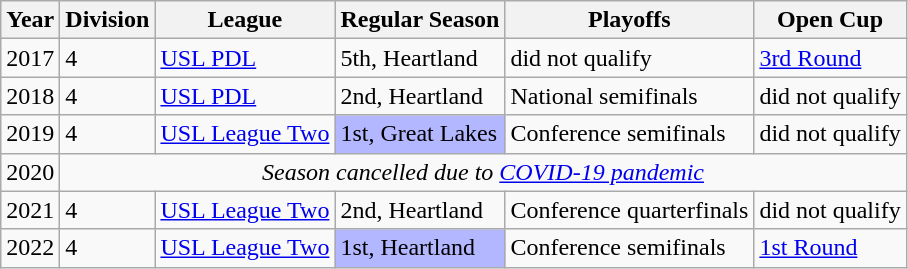<table class="wikitable">
<tr>
<th>Year</th>
<th>Division</th>
<th>League</th>
<th>Regular Season</th>
<th>Playoffs</th>
<th>Open Cup</th>
</tr>
<tr>
<td>2017</td>
<td>4</td>
<td><a href='#'>USL PDL</a></td>
<td>5th, Heartland</td>
<td>did not qualify</td>
<td><a href='#'>3rd Round</a></td>
</tr>
<tr>
<td>2018</td>
<td>4</td>
<td><a href='#'>USL PDL</a></td>
<td>2nd, Heartland</td>
<td>National semifinals</td>
<td>did not qualify</td>
</tr>
<tr>
<td>2019</td>
<td>4</td>
<td><a href='#'>USL League Two</a></td>
<td bgcolor="B3B7FF">1st, Great Lakes</td>
<td>Conference semifinals</td>
<td>did not qualify</td>
</tr>
<tr>
<td>2020</td>
<td colspan=5 align=center><em>Season cancelled due to <a href='#'>COVID-19 pandemic</a></em></td>
</tr>
<tr>
<td>2021</td>
<td>4</td>
<td><a href='#'>USL League Two</a></td>
<td>2nd, Heartland</td>
<td>Conference quarterfinals</td>
<td>did not qualify</td>
</tr>
<tr>
<td>2022</td>
<td>4</td>
<td><a href='#'>USL League Two</a></td>
<td bgcolor="B3B7FF">1st, Heartland</td>
<td>Conference semifinals</td>
<td><a href='#'>1st Round</a></td>
</tr>
</table>
